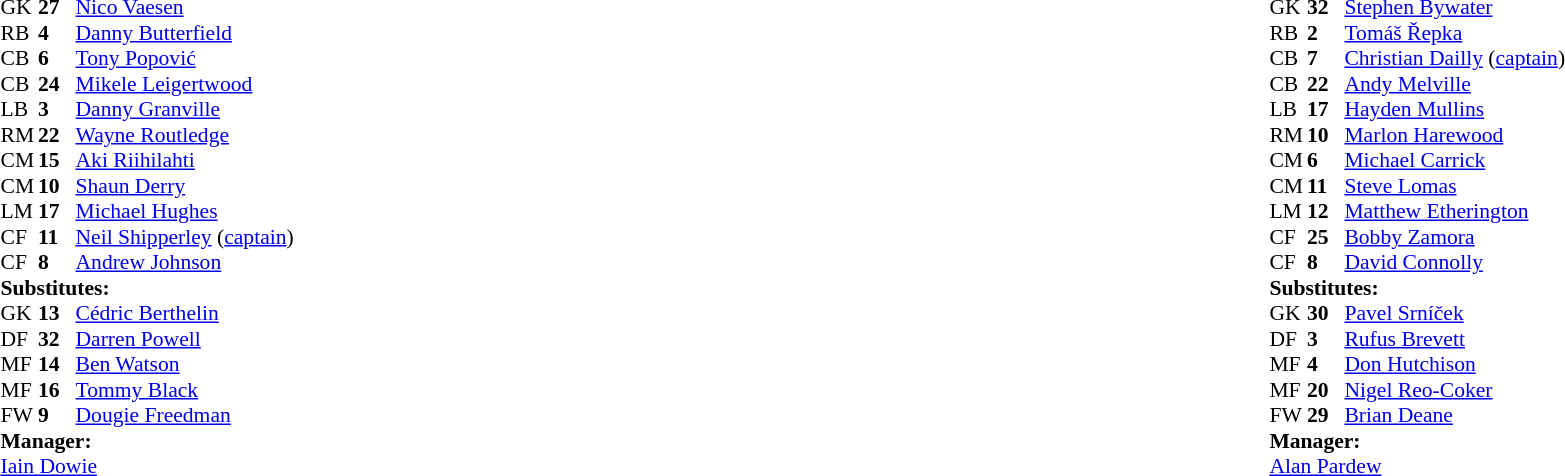<table style="width:100%;">
<tr>
<td style="vertical-align:top; width:50%;"><br><table style="font-size: 90%" cellspacing="0" cellpadding="0">
<tr>
<td colspan="4"></td>
</tr>
<tr>
<th width="25"></th>
<th width="25"></th>
</tr>
<tr>
<td>GK</td>
<td><strong>27</strong></td>
<td> <a href='#'>Nico Vaesen</a></td>
</tr>
<tr>
<td>RB</td>
<td><strong>4</strong></td>
<td> <a href='#'>Danny Butterfield</a></td>
<td></td>
<td></td>
</tr>
<tr>
<td>CB</td>
<td><strong>6</strong></td>
<td> <a href='#'>Tony Popović</a></td>
</tr>
<tr>
<td>CB</td>
<td><strong>24</strong></td>
<td> <a href='#'>Mikele Leigertwood</a></td>
</tr>
<tr>
<td>LB</td>
<td><strong>3</strong></td>
<td> <a href='#'>Danny Granville</a></td>
</tr>
<tr>
<td>RM</td>
<td><strong>22</strong></td>
<td> <a href='#'>Wayne Routledge</a></td>
<td></td>
</tr>
<tr>
<td>CM</td>
<td><strong>15</strong></td>
<td> <a href='#'>Aki Riihilahti</a></td>
</tr>
<tr>
<td>CM</td>
<td><strong>10</strong></td>
<td> <a href='#'>Shaun Derry</a></td>
<td></td>
</tr>
<tr>
<td>LM</td>
<td><strong>17</strong></td>
<td> <a href='#'>Michael Hughes</a></td>
<td></td>
</tr>
<tr>
<td>CF</td>
<td><strong>11</strong></td>
<td> <a href='#'>Neil Shipperley</a> (<a href='#'>captain</a>)</td>
</tr>
<tr>
<td>CF</td>
<td><strong>8</strong></td>
<td> <a href='#'>Andrew Johnson</a></td>
</tr>
<tr>
<td colspan=4><strong>Substitutes:</strong></td>
</tr>
<tr>
<td>GK</td>
<td><strong>13</strong></td>
<td> <a href='#'>Cédric Berthelin</a></td>
</tr>
<tr>
<td>DF</td>
<td><strong>32</strong></td>
<td> <a href='#'>Darren Powell</a></td>
<td></td>
<td></td>
</tr>
<tr>
<td>MF</td>
<td><strong>14</strong></td>
<td> <a href='#'>Ben Watson</a></td>
</tr>
<tr>
<td>MF</td>
<td><strong>16</strong></td>
<td> <a href='#'>Tommy Black</a></td>
</tr>
<tr>
<td>FW</td>
<td><strong>9</strong></td>
<td> <a href='#'>Dougie Freedman</a></td>
</tr>
<tr>
<td colspan=4><strong>Manager:</strong></td>
</tr>
<tr>
<td colspan="4"> <a href='#'>Iain Dowie</a></td>
</tr>
</table>
</td>
<td style="vertical-align:top; width:50%;"><br><table cellspacing="0" cellpadding="0" style="font-size:90%; margin:auto;">
<tr>
<td colspan="4"></td>
</tr>
<tr>
<th width="25"></th>
<th width="25"></th>
</tr>
<tr>
<td>GK</td>
<td><strong>32</strong></td>
<td> <a href='#'>Stephen Bywater</a></td>
</tr>
<tr>
<td>RB</td>
<td><strong>2</strong></td>
<td> <a href='#'>Tomáš Řepka</a></td>
<td></td>
</tr>
<tr>
<td>CB</td>
<td><strong>7</strong></td>
<td> <a href='#'>Christian Dailly</a> (<a href='#'>captain</a>)</td>
</tr>
<tr>
<td>CB</td>
<td><strong>22</strong></td>
<td> <a href='#'>Andy Melville</a></td>
</tr>
<tr>
<td>LB</td>
<td><strong>17</strong></td>
<td> <a href='#'>Hayden Mullins</a></td>
<td></td>
</tr>
<tr>
<td>RM</td>
<td><strong>10</strong></td>
<td> <a href='#'>Marlon Harewood</a></td>
<td></td>
<td></td>
</tr>
<tr>
<td>CM</td>
<td><strong>6</strong></td>
<td> <a href='#'>Michael Carrick</a></td>
</tr>
<tr>
<td>CM</td>
<td><strong>11</strong></td>
<td> <a href='#'>Steve Lomas</a></td>
</tr>
<tr>
<td>LM</td>
<td><strong>12</strong></td>
<td> <a href='#'>Matthew Etherington</a></td>
<td></td>
</tr>
<tr>
<td>CF</td>
<td><strong>25</strong></td>
<td> <a href='#'>Bobby Zamora</a></td>
<td></td>
<td></td>
</tr>
<tr>
<td>CF</td>
<td><strong>8</strong></td>
<td> <a href='#'>David Connolly</a></td>
<td></td>
<td></td>
</tr>
<tr>
<td colspan=4><strong>Substitutes:</strong></td>
</tr>
<tr>
<td>GK</td>
<td><strong>30</strong></td>
<td> <a href='#'>Pavel Srníček</a></td>
</tr>
<tr>
<td>DF</td>
<td><strong>3</strong></td>
<td> <a href='#'>Rufus Brevett</a></td>
</tr>
<tr>
<td>MF</td>
<td><strong>4</strong></td>
<td> <a href='#'>Don Hutchison</a></td>
<td></td>
<td></td>
</tr>
<tr>
<td>MF</td>
<td><strong>20</strong></td>
<td> <a href='#'>Nigel Reo-Coker</a></td>
<td></td>
<td></td>
</tr>
<tr>
<td>FW</td>
<td><strong>29</strong></td>
<td> <a href='#'>Brian Deane</a></td>
<td></td>
<td></td>
</tr>
<tr>
<td colspan=4><strong>Manager:</strong></td>
</tr>
<tr>
<td colspan="4"> <a href='#'>Alan Pardew</a></td>
</tr>
</table>
</td>
</tr>
</table>
